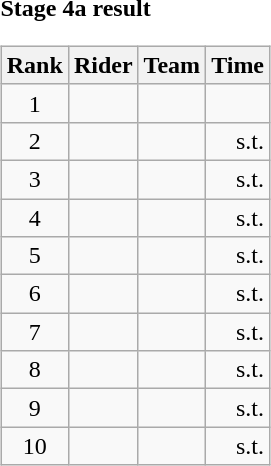<table>
<tr>
<td><strong>Stage 4a result</strong><br><table class="wikitable">
<tr>
<th scope="col">Rank</th>
<th scope="col">Rider</th>
<th scope="col">Team</th>
<th scope="col">Time</th>
</tr>
<tr>
<td style="text-align:center;">1</td>
<td></td>
<td></td>
<td style="text-align:right;"></td>
</tr>
<tr>
<td style="text-align:center;">2</td>
<td></td>
<td></td>
<td style="text-align:right;">s.t.</td>
</tr>
<tr>
<td style="text-align:center;">3</td>
<td></td>
<td></td>
<td style="text-align:right;">s.t.</td>
</tr>
<tr>
<td style="text-align:center;">4</td>
<td></td>
<td></td>
<td style="text-align:right;">s.t.</td>
</tr>
<tr>
<td style="text-align:center;">5</td>
<td></td>
<td></td>
<td style="text-align:right;">s.t.</td>
</tr>
<tr>
<td style="text-align:center;">6</td>
<td></td>
<td></td>
<td style="text-align:right;">s.t.</td>
</tr>
<tr>
<td style="text-align:center;">7</td>
<td></td>
<td></td>
<td style="text-align:right;">s.t.</td>
</tr>
<tr>
<td style="text-align:center;">8</td>
<td></td>
<td></td>
<td style="text-align:right;">s.t.</td>
</tr>
<tr>
<td style="text-align:center;">9</td>
<td></td>
<td></td>
<td style="text-align:right;">s.t.</td>
</tr>
<tr>
<td style="text-align:center;">10</td>
<td></td>
<td></td>
<td style="text-align:right;">s.t.</td>
</tr>
</table>
</td>
</tr>
</table>
